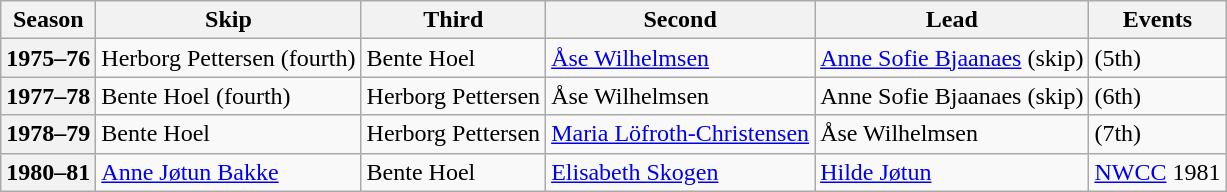<table class="wikitable">
<tr>
<th scope="col">Season</th>
<th scope="col">Skip</th>
<th scope="col">Third</th>
<th scope="col">Second</th>
<th scope="col">Lead</th>
<th scope="col">Events</th>
</tr>
<tr>
<th scope="row">1975–76</th>
<td>Herborg Pettersen (fourth)</td>
<td>Bente Hoel</td>
<td><a href='#'>Åse Wilhelmsen</a></td>
<td><a href='#'>Anne Sofie Bjaanaes</a> (skip)</td>
<td> (5th)</td>
</tr>
<tr>
<th scope="row">1977–78</th>
<td>Bente Hoel (fourth)</td>
<td>Herborg Pettersen</td>
<td>Åse Wilhelmsen</td>
<td>Anne Sofie Bjaanaes (skip)</td>
<td> (6th)</td>
</tr>
<tr>
<th scope="row">1978–79</th>
<td>Bente Hoel</td>
<td>Herborg Pettersen</td>
<td><a href='#'>Maria Löfroth-Christensen</a></td>
<td>Åse Wilhelmsen</td>
<td> (7th)</td>
</tr>
<tr>
<th scope="row">1980–81</th>
<td><a href='#'>Anne Jøtun Bakke</a></td>
<td>Bente Hoel</td>
<td><a href='#'>Elisabeth Skogen</a></td>
<td><a href='#'>Hilde Jøtun</a></td>
<td><a href='#'>NWCC</a> 1981 <br> </td>
</tr>
</table>
